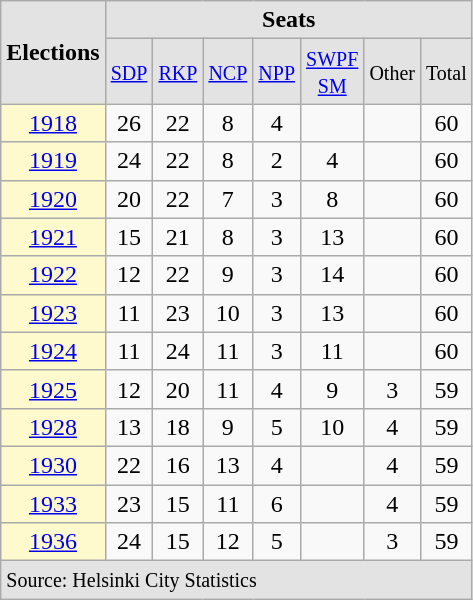<table class="wikitable">
<tr>
<td style=background:#e3e3e3 align=center rowspan=2><strong>Elections</strong></td>
<td style=background:#e3e3e3 align=center colspan=14><strong>Seats</strong></td>
</tr>
<tr style=background:#e3e3e3  align=center>
<td><small><a href='#'>SDP</a></small></td>
<td><small><a href='#'>RKP</a></small></td>
<td><small><a href='#'>NCP</a></small></td>
<td><small><a href='#'>NPP</a></small></td>
<td><small><a href='#'>SWPF</a><br><a href='#'>SM</a></small></td>
<td><small>Other</small></td>
<td><small>Total</small></td>
</tr>
<tr align=center>
<td style="background:#fffacd;"><a href='#'>1918</a></td>
<td>26</td>
<td>22</td>
<td>8</td>
<td>4</td>
<td></td>
<td></td>
<td>60</td>
</tr>
<tr align=center>
<td style="background:#fffacd;"><a href='#'>1919</a></td>
<td>24</td>
<td>22</td>
<td>8</td>
<td>2</td>
<td>4</td>
<td></td>
<td>60</td>
</tr>
<tr align=center>
<td style="background:#fffacd;"><a href='#'>1920</a></td>
<td>20</td>
<td>22</td>
<td>7</td>
<td>3</td>
<td>8</td>
<td></td>
<td>60</td>
</tr>
<tr align=center>
<td style="background:#fffacd;"><a href='#'>1921</a></td>
<td>15</td>
<td>21</td>
<td>8</td>
<td>3</td>
<td>13</td>
<td></td>
<td>60</td>
</tr>
<tr align=center>
<td style="background:#fffacd;"><a href='#'>1922</a></td>
<td>12</td>
<td>22</td>
<td>9</td>
<td>3</td>
<td>14</td>
<td></td>
<td>60</td>
</tr>
<tr align=center>
<td style="background:#fffacd;"><a href='#'>1923</a></td>
<td>11</td>
<td>23</td>
<td>10</td>
<td>3</td>
<td>13</td>
<td></td>
<td>60</td>
</tr>
<tr align=center>
<td style="background:#fffacd;"><a href='#'>1924</a></td>
<td>11</td>
<td>24</td>
<td>11</td>
<td>3</td>
<td>11</td>
<td></td>
<td>60</td>
</tr>
<tr align=center>
<td style="background:#fffacd;"><a href='#'>1925</a></td>
<td>12</td>
<td>20</td>
<td>11</td>
<td>4</td>
<td>9</td>
<td>3</td>
<td>59</td>
</tr>
<tr align=center>
<td style="background:#fffacd;"><a href='#'>1928</a></td>
<td>13</td>
<td>18</td>
<td>9</td>
<td>5</td>
<td>10</td>
<td>4</td>
<td>59</td>
</tr>
<tr align=center>
<td style="background:#fffacd;"><a href='#'>1930</a></td>
<td>22</td>
<td>16</td>
<td>13</td>
<td>4</td>
<td></td>
<td>4</td>
<td>59</td>
</tr>
<tr align=center>
<td style="background:#fffacd;"><a href='#'>1933</a></td>
<td>23</td>
<td>15</td>
<td>11</td>
<td>6</td>
<td></td>
<td>4</td>
<td>59</td>
</tr>
<tr align=center>
<td style="background:#fffacd;"><a href='#'>1936</a></td>
<td>24</td>
<td>15</td>
<td>12</td>
<td>5</td>
<td></td>
<td>3</td>
<td>59</td>
</tr>
<tr>
<td colspan=8 style="background:#e3e3e3;"><small>Source: Helsinki City Statistics</small></td>
</tr>
</table>
